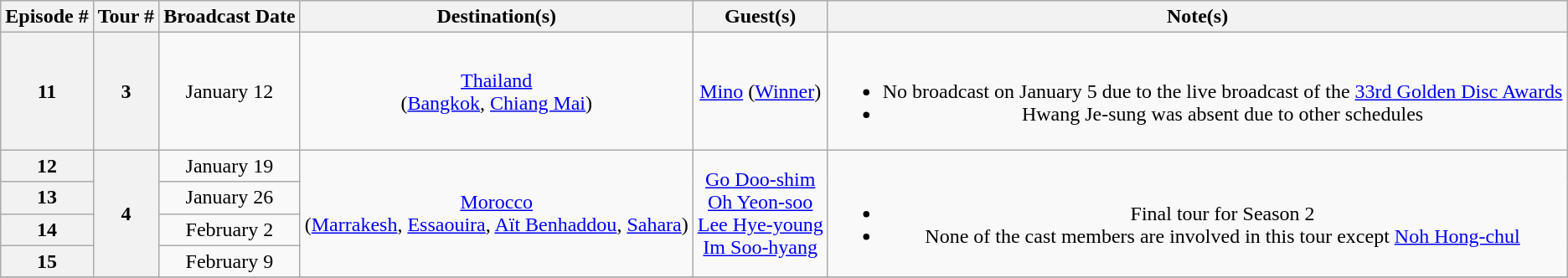<table class="wikitable">
<tr>
<th>Episode #</th>
<th>Tour #</th>
<th>Broadcast Date</th>
<th>Destination(s)</th>
<th>Guest(s)</th>
<th>Note(s)</th>
</tr>
<tr style="text-align:center;">
<th>11</th>
<th>3</th>
<td>January 12</td>
<td><a href='#'>Thailand</a><br>(<a href='#'>Bangkok</a>, <a href='#'>Chiang Mai</a>)</td>
<td><a href='#'>Mino</a> (<a href='#'>Winner</a>)</td>
<td><br><ul><li>No broadcast on January 5 due to the live broadcast of the <a href='#'>33rd Golden Disc Awards</a></li><li>Hwang Je-sung was absent due to other schedules</li></ul></td>
</tr>
<tr style="text-align:center;">
<th>12</th>
<th rowspan="4">4</th>
<td>January 19</td>
<td rowspan="4"><a href='#'>Morocco</a><br>(<a href='#'>Marrakesh</a>, <a href='#'>Essaouira</a>, <a href='#'>Aït Benhaddou</a>, <a href='#'>Sahara</a>)</td>
<td rowspan="4"><a href='#'>Go Doo-shim</a><br><a href='#'>Oh Yeon-soo</a><br><a href='#'>Lee Hye-young</a><br><a href='#'>Im Soo-hyang</a></td>
<td rowspan="4"><br><ul><li>Final tour for Season 2</li><li>None of the cast members are involved in this tour except <a href='#'>Noh Hong-chul</a></li></ul></td>
</tr>
<tr style="text-align:center;">
<th>13</th>
<td>January 26</td>
</tr>
<tr style="text-align:center;">
<th>14</th>
<td>February 2</td>
</tr>
<tr style="text-align:center;">
<th>15</th>
<td>February 9</td>
</tr>
<tr style="text-align:center;">
</tr>
</table>
